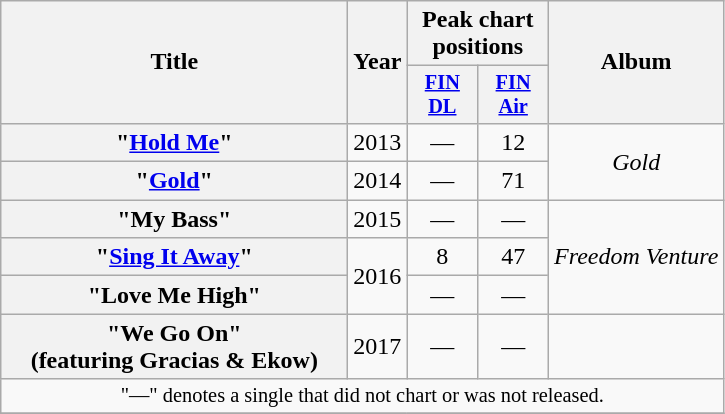<table class="wikitable plainrowheaders" style="text-align:center;">
<tr>
<th scope="col" rowspan="2" style="width:14em;">Title</th>
<th scope="col" rowspan="2" style="width:1em;">Year</th>
<th scope="col" colspan="2">Peak chart positions</th>
<th scope="col" rowspan="2">Album</th>
</tr>
<tr>
<th scope="col" style="width:3em;font-size:85%;"><a href='#'>FIN DL</a><br></th>
<th scope="col" style="width:3em;font-size:85%;"><a href='#'>FIN Air</a><br></th>
</tr>
<tr>
<th scope="row">"<a href='#'>Hold Me</a>"</th>
<td>2013</td>
<td>—</td>
<td>12</td>
<td rowspan="2"><em>Gold</em></td>
</tr>
<tr>
<th scope="row">"<a href='#'>Gold</a>"</th>
<td>2014</td>
<td>—</td>
<td>71</td>
</tr>
<tr>
<th scope="row">"My Bass"</th>
<td>2015</td>
<td>—</td>
<td>—</td>
<td rowspan="3"><em>Freedom Venture</em></td>
</tr>
<tr>
<th scope="row">"<a href='#'>Sing It Away</a>"</th>
<td rowspan="2">2016</td>
<td>8</td>
<td>47</td>
</tr>
<tr>
<th scope="row">"Love Me High"</th>
<td>—</td>
<td>—</td>
</tr>
<tr>
<th scope="row">"We Go On"<br><span>(featuring Gracias & Ekow)</span></th>
<td>2017</td>
<td>—</td>
<td>—</td>
<td></td>
</tr>
<tr>
<td style="text-align:center; font-size:85%;" colspan="22">"—" denotes a single that did not chart or was not released.</td>
</tr>
<tr>
</tr>
</table>
